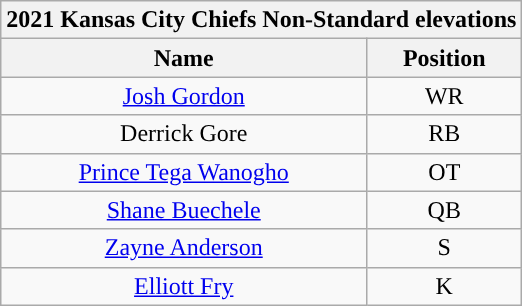<table class="wikitable" style="text-align:center">
<tr>
<th colspan=2>2021 Kansas City Chiefs Non-Standard elevations</th>
</tr>
<tr>
<th>Name</th>
<th>Position</th>
</tr>
<tr>
<td><a href='#'>Josh Gordon</a></td>
<td>WR</td>
</tr>
<tr>
<td>Derrick Gore</td>
<td>RB</td>
</tr>
<tr>
<td><a href='#'>Prince Tega Wanogho</a></td>
<td>OT</td>
</tr>
<tr>
<td><a href='#'>Shane Buechele</a></td>
<td>QB</td>
</tr>
<tr>
<td><a href='#'>Zayne Anderson</a></td>
<td>S</td>
</tr>
<tr>
<td><a href='#'>Elliott Fry</a></td>
<td>K</td>
</tr>
</table>
